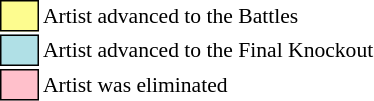<table class="toccolours" style="font-size: 90%; white-space: nowrap;">
<tr>
<td style="background:#fdfc8f; border:1px solid black;">      </td>
<td>Artist advanced to the Battles</td>
</tr>
<tr>
<td style="background:#b0e0e6; border:1px solid black;">      </td>
<td>Artist advanced to the Final Knockout</td>
</tr>
<tr>
<td style="background:pink; border:1px solid black;">      </td>
<td>Artist was eliminated</td>
</tr>
<tr>
</tr>
</table>
